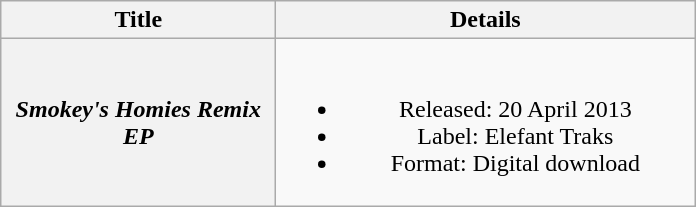<table class="wikitable plainrowheaders" style="text-align:center; border:1">
<tr>
<th scope="col" style="width:11em;">Title</th>
<th scope="col" style="width:17em;">Details</th>
</tr>
<tr>
<th scope="row"><em>Smokey's Homies Remix EP</em></th>
<td><br><ul><li>Released: 20 April 2013</li><li>Label: Elefant Traks</li><li>Format: Digital download</li></ul></td>
</tr>
</table>
